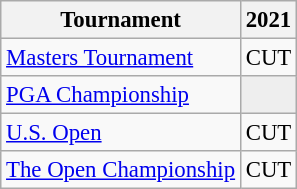<table class="wikitable" style="font-size:95%;text-align:center;">
<tr>
<th>Tournament</th>
<th>2021</th>
</tr>
<tr>
<td align=left><a href='#'>Masters Tournament</a></td>
<td>CUT</td>
</tr>
<tr>
<td align=left><a href='#'>PGA Championship</a></td>
<td style="background:#eeeeee;"></td>
</tr>
<tr>
<td align=left><a href='#'>U.S. Open</a></td>
<td>CUT</td>
</tr>
<tr>
<td align=left><a href='#'>The Open Championship</a></td>
<td>CUT</td>
</tr>
</table>
